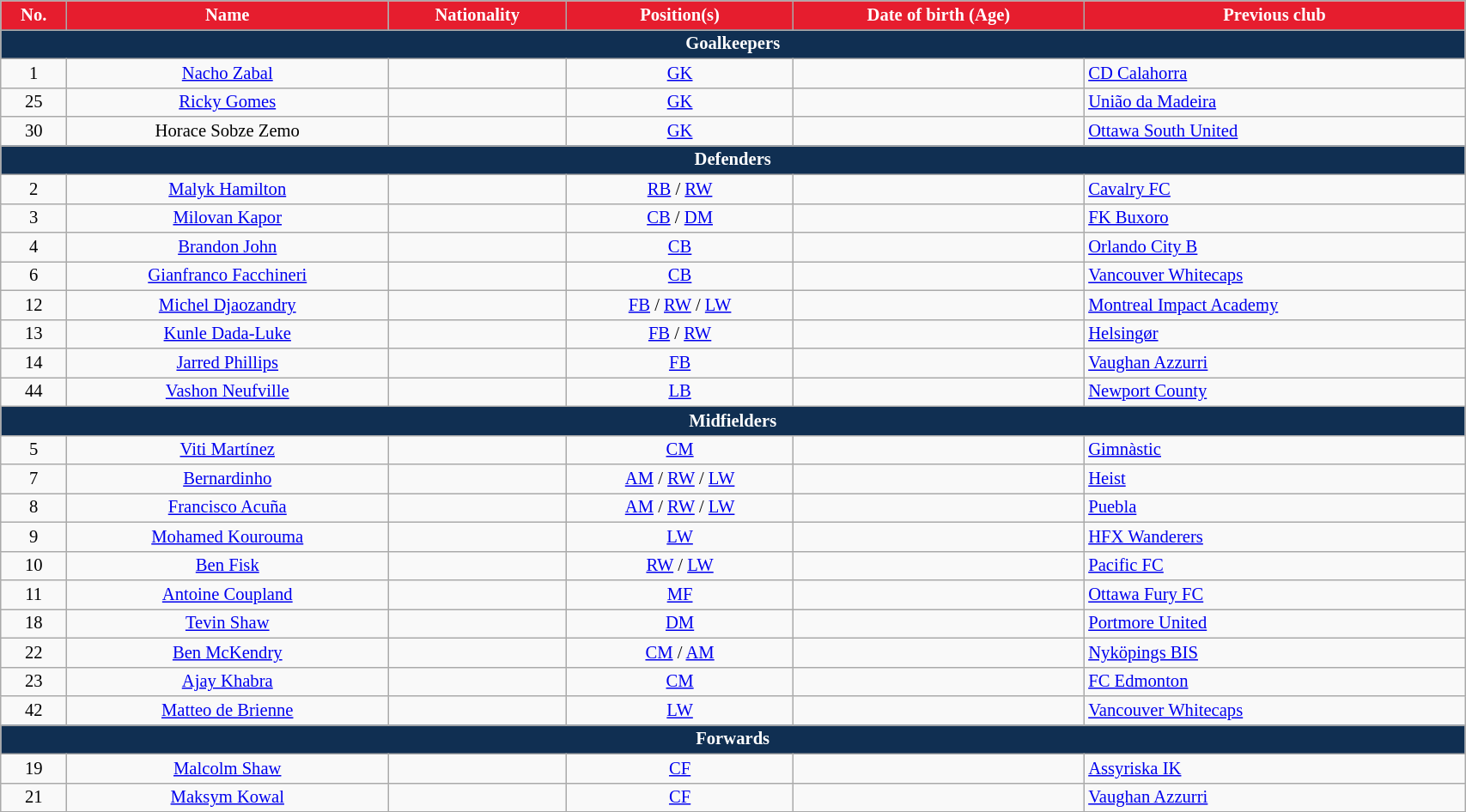<table class="wikitable" style="text-align:center; font-size:86%; width:90%;">
<tr>
<th style="background:#e61d2e; color:white; text-align:center;">No.</th>
<th style="background:#e61d2e; color:white; text-align:center;">Name</th>
<th style="background:#e61d2e; color:white; text-align:center;">Nationality</th>
<th style="background:#e61d2e; color:white; text-align:center;">Position(s)</th>
<th style="background:#e61d2e; color:white; text-align:center;">Date of birth (Age)</th>
<th style="background:#e61d2e; color:white; text-align:center;">Previous club</th>
</tr>
<tr>
<th colspan="7" style="background:#102f52; color:white; text-align:center;">Goalkeepers</th>
</tr>
<tr>
<td>1</td>
<td><a href='#'>Nacho Zabal</a></td>
<td></td>
<td><a href='#'>GK</a></td>
<td></td>
<td align="left"> <a href='#'>CD Calahorra</a></td>
</tr>
<tr>
<td>25</td>
<td><a href='#'>Ricky Gomes</a></td>
<td></td>
<td><a href='#'>GK</a></td>
<td></td>
<td align="left"> <a href='#'>União da Madeira</a></td>
</tr>
<tr>
<td>30</td>
<td>Horace Sobze Zemo</td>
<td></td>
<td><a href='#'>GK</a></td>
<td></td>
<td align="left"> <a href='#'>Ottawa South United</a></td>
</tr>
<tr>
<th colspan="7" style="background:#102f52; color:white; text-align:center;">Defenders</th>
</tr>
<tr>
<td>2</td>
<td><a href='#'>Malyk Hamilton</a></td>
<td></td>
<td><a href='#'>RB</a> / <a href='#'>RW</a></td>
<td></td>
<td align="left"> <a href='#'>Cavalry FC</a></td>
</tr>
<tr>
<td>3</td>
<td><a href='#'>Milovan Kapor</a></td>
<td></td>
<td><a href='#'>CB</a> / <a href='#'>DM</a></td>
<td></td>
<td align="left"> <a href='#'>FK Buxoro</a></td>
</tr>
<tr>
<td>4</td>
<td><a href='#'>Brandon John</a></td>
<td></td>
<td><a href='#'>CB</a></td>
<td></td>
<td align="left"> <a href='#'>Orlando City B</a></td>
</tr>
<tr>
<td>6</td>
<td><a href='#'>Gianfranco Facchineri</a></td>
<td></td>
<td><a href='#'>CB</a></td>
<td></td>
<td align="left"> <a href='#'>Vancouver Whitecaps</a></td>
</tr>
<tr>
<td>12</td>
<td><a href='#'>Michel Djaozandry</a></td>
<td></td>
<td><a href='#'>FB</a> / <a href='#'>RW</a> / <a href='#'>LW</a></td>
<td></td>
<td align="left"> <a href='#'>Montreal Impact Academy</a></td>
</tr>
<tr>
<td>13</td>
<td><a href='#'>Kunle Dada-Luke</a></td>
<td></td>
<td><a href='#'>FB</a> / <a href='#'>RW</a></td>
<td></td>
<td align="left"> <a href='#'>Helsingør</a></td>
</tr>
<tr>
<td>14</td>
<td><a href='#'>Jarred Phillips</a></td>
<td></td>
<td><a href='#'>FB</a></td>
<td></td>
<td align="left"> <a href='#'>Vaughan Azzurri</a></td>
</tr>
<tr>
<td>44</td>
<td><a href='#'>Vashon Neufville</a></td>
<td></td>
<td><a href='#'>LB</a></td>
<td></td>
<td align="left"> <a href='#'>Newport County</a></td>
</tr>
<tr>
<th colspan="7" style="background:#102f52; color:white; text-align:center;">Midfielders</th>
</tr>
<tr>
<td>5</td>
<td><a href='#'>Viti Martínez</a></td>
<td></td>
<td><a href='#'>CM</a></td>
<td></td>
<td align="left"> <a href='#'>Gimnàstic</a></td>
</tr>
<tr>
<td>7</td>
<td><a href='#'>Bernardinho</a></td>
<td></td>
<td><a href='#'>AM</a> / <a href='#'>RW</a> / <a href='#'>LW</a></td>
<td></td>
<td align="left"> <a href='#'>Heist</a></td>
</tr>
<tr>
<td>8</td>
<td><a href='#'>Francisco Acuña</a></td>
<td></td>
<td><a href='#'>AM</a> / <a href='#'>RW</a> / <a href='#'>LW</a></td>
<td></td>
<td align="left"> <a href='#'>Puebla</a></td>
</tr>
<tr>
<td>9</td>
<td><a href='#'>Mohamed Kourouma</a></td>
<td></td>
<td><a href='#'>LW</a></td>
<td></td>
<td align="left"> <a href='#'>HFX Wanderers</a></td>
</tr>
<tr>
<td>10</td>
<td><a href='#'>Ben Fisk</a></td>
<td></td>
<td><a href='#'>RW</a> / <a href='#'>LW</a></td>
<td></td>
<td align="left"> <a href='#'>Pacific FC</a></td>
</tr>
<tr>
<td>11</td>
<td><a href='#'>Antoine Coupland</a></td>
<td></td>
<td><a href='#'>MF</a></td>
<td></td>
<td align="left"> <a href='#'>Ottawa Fury FC</a></td>
</tr>
<tr>
<td>18</td>
<td><a href='#'>Tevin Shaw</a></td>
<td></td>
<td><a href='#'>DM</a></td>
<td></td>
<td align="left"> <a href='#'>Portmore United</a></td>
</tr>
<tr>
<td>22</td>
<td><a href='#'>Ben McKendry</a></td>
<td></td>
<td><a href='#'>CM</a> / <a href='#'>AM</a></td>
<td></td>
<td align="left"> <a href='#'>Nyköpings BIS</a></td>
</tr>
<tr>
<td>23</td>
<td><a href='#'>Ajay Khabra</a></td>
<td></td>
<td><a href='#'>CM</a></td>
<td></td>
<td align="left"> <a href='#'>FC Edmonton</a></td>
</tr>
<tr>
<td>42</td>
<td><a href='#'>Matteo de Brienne</a></td>
<td></td>
<td><a href='#'>LW</a></td>
<td></td>
<td align="left"> <a href='#'>Vancouver Whitecaps</a></td>
</tr>
<tr>
<th colspan="7" style="background:#102f52; color:white; text-align:center;">Forwards</th>
</tr>
<tr>
<td>19</td>
<td><a href='#'>Malcolm Shaw</a></td>
<td></td>
<td><a href='#'>CF</a></td>
<td></td>
<td align="left"> <a href='#'>Assyriska IK</a></td>
</tr>
<tr>
<td>21</td>
<td><a href='#'>Maksym Kowal</a></td>
<td></td>
<td><a href='#'>CF</a></td>
<td></td>
<td align="left"> <a href='#'>Vaughan Azzurri</a></td>
</tr>
</table>
